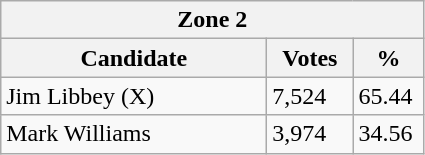<table class="wikitable">
<tr>
<th colspan="3">Zone 2</th>
</tr>
<tr>
<th style="width: 170px">Candidate</th>
<th style="width: 50px">Votes</th>
<th style="width: 40px">%</th>
</tr>
<tr>
<td>Jim Libbey (X)</td>
<td>7,524</td>
<td>65.44</td>
</tr>
<tr>
<td>Mark Williams</td>
<td>3,974</td>
<td>34.56</td>
</tr>
</table>
